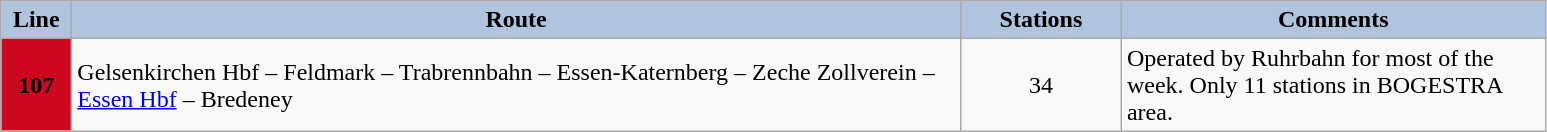<table class="wikitable">
<tr>
<th style="background: lightsteelblue;" width="40px">Line</th>
<th style="background: lightsteelblue;" width="585px">Route</th>
<th style="background: lightsteelblue;" width="100px">Stations</th>
<th style="background: lightsteelblue;" width="275px">Comments</th>
</tr>
<tr>
<td style="background-color:#cd071e; text-align:center; font-weight:bold;"><span>107</span></td>
<td>Gelsenkirchen Hbf – Feldmark – Trabrennbahn – Essen-Katernberg – Zeche Zollverein – <a href='#'>Essen Hbf</a> – Bredeney</td>
<td style="text-align:center;">34</td>
<td>Operated by Ruhrbahn for most of the week. Only 11 stations in BOGESTRA area.</td>
</tr>
</table>
